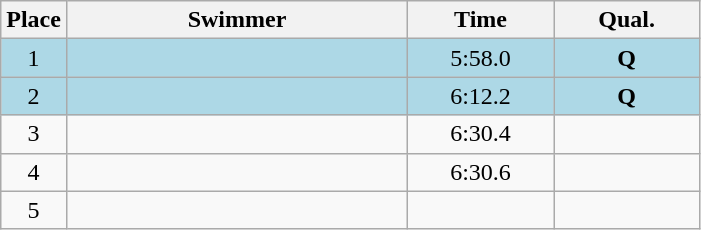<table class=wikitable style="text-align:center">
<tr>
<th>Place</th>
<th width=220>Swimmer</th>
<th width=90>Time</th>
<th width=90>Qual.</th>
</tr>
<tr bgcolor=lightblue>
<td>1</td>
<td align=left></td>
<td>5:58.0</td>
<td><strong>Q</strong></td>
</tr>
<tr bgcolor=lightblue>
<td>2</td>
<td align=left></td>
<td>6:12.2</td>
<td><strong>Q</strong></td>
</tr>
<tr>
<td>3</td>
<td align=left></td>
<td>6:30.4</td>
<td></td>
</tr>
<tr>
<td>4</td>
<td align=left></td>
<td>6:30.6</td>
<td></td>
</tr>
<tr>
<td>5</td>
<td align=left></td>
<td></td>
<td></td>
</tr>
</table>
